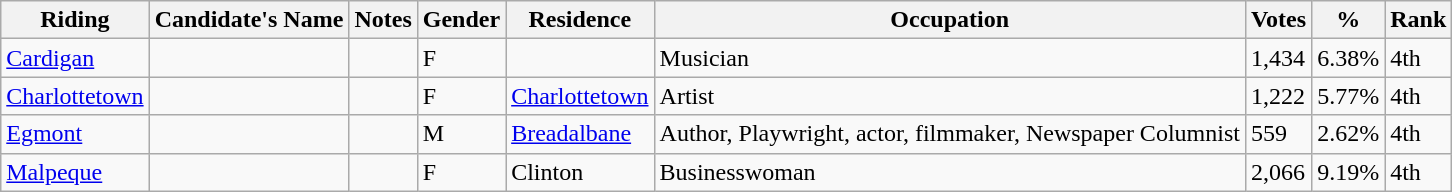<table class="wikitable sortable">
<tr>
<th>Riding<br></th>
<th>Candidate's Name</th>
<th>Notes</th>
<th>Gender</th>
<th>Residence</th>
<th>Occupation</th>
<th>Votes</th>
<th>%</th>
<th>Rank</th>
</tr>
<tr>
<td><a href='#'>Cardigan</a></td>
<td></td>
<td></td>
<td>F</td>
<td></td>
<td>Musician</td>
<td>1,434</td>
<td>6.38%</td>
<td>4th</td>
</tr>
<tr>
<td><a href='#'>Charlottetown</a></td>
<td></td>
<td></td>
<td>F</td>
<td><a href='#'>Charlottetown</a></td>
<td>Artist</td>
<td>1,222</td>
<td>5.77%</td>
<td>4th</td>
</tr>
<tr>
<td><a href='#'>Egmont</a></td>
<td></td>
<td></td>
<td>M</td>
<td><a href='#'>Breadalbane</a></td>
<td>Author, Playwright, actor, filmmaker, Newspaper Columnist</td>
<td>559</td>
<td>2.62%</td>
<td>4th</td>
</tr>
<tr>
<td><a href='#'>Malpeque</a></td>
<td></td>
<td></td>
<td>F</td>
<td>Clinton</td>
<td>Businesswoman</td>
<td>2,066</td>
<td>9.19%</td>
<td>4th</td>
</tr>
</table>
